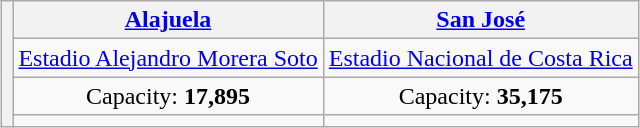<table class="wikitable" style="margin:1em auto; text-align:center">
<tr>
<th rowspan="4"></th>
<th><a href='#'>Alajuela</a></th>
<th><a href='#'>San José</a></th>
</tr>
<tr>
<td><a href='#'>Estadio Alejandro Morera Soto</a></td>
<td><a href='#'>Estadio Nacional de Costa Rica</a></td>
</tr>
<tr>
<td>Capacity: <strong>17,895</strong></td>
<td>Capacity: <strong>35,175</strong></td>
</tr>
<tr>
<td></td>
<td></td>
</tr>
</table>
